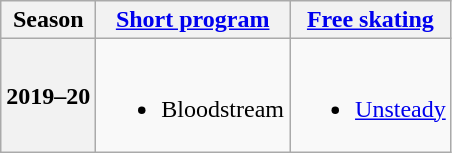<table class=wikitable style=text-align:center>
<tr>
<th>Season</th>
<th><a href='#'>Short program</a></th>
<th><a href='#'>Free skating</a></th>
</tr>
<tr>
<th>2019–20 <br></th>
<td><br><ul><li>Bloodstream <br> </li></ul></td>
<td><br><ul><li><a href='#'>Unsteady</a> <br></li></ul></td>
</tr>
</table>
